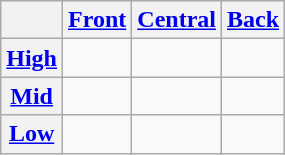<table class="wikitable">
<tr>
<th></th>
<th align="center"><a href='#'>Front</a></th>
<th align="center"><a href='#'>Central</a></th>
<th align="center"><a href='#'>Back</a></th>
</tr>
<tr>
<th align="left"><a href='#'>High</a></th>
<td align="center"></td>
<td></td>
<td align="center"></td>
</tr>
<tr>
<th align="left"><a href='#'>Mid</a></th>
<td align="center"></td>
<td></td>
<td align="center"></td>
</tr>
<tr>
<th align="left"><a href='#'>Low</a></th>
<td></td>
<td align="center"></td>
<td></td>
</tr>
</table>
